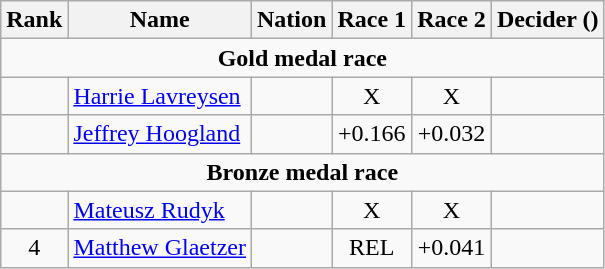<table class="wikitable" style="text-align:center">
<tr>
<th>Rank</th>
<th>Name</th>
<th>Nation</th>
<th>Race 1</th>
<th>Race 2</th>
<th>Decider ()</th>
</tr>
<tr>
<td colspan=6><strong>Gold medal race</strong></td>
</tr>
<tr>
<td></td>
<td align=left><a href='#'>Harrie Lavreysen</a></td>
<td align=left></td>
<td>X</td>
<td>X</td>
<td></td>
</tr>
<tr>
<td></td>
<td align=left><a href='#'>Jeffrey Hoogland</a></td>
<td align=left></td>
<td>+0.166</td>
<td>+0.032</td>
<td></td>
</tr>
<tr>
<td colspan=6><strong>Bronze medal race</strong></td>
</tr>
<tr>
<td></td>
<td align=left><a href='#'>Mateusz Rudyk</a></td>
<td align=left></td>
<td>X</td>
<td>X</td>
<td></td>
</tr>
<tr>
<td>4</td>
<td align=left><a href='#'>Matthew Glaetzer</a></td>
<td align=left></td>
<td>REL</td>
<td>+0.041</td>
<td></td>
</tr>
</table>
